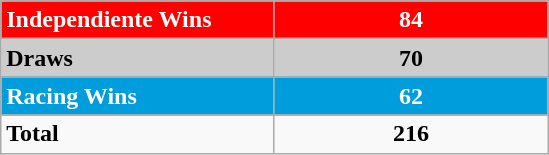<table class="wikitable">
<tr>
<td style="color:white; background:red"><strong>Independiente Wins</strong></td>
<td style="color:white; background:red" align="center" width=40px><strong>84</strong></td>
</tr>
<tr>
<td style="color:#000000; background:#cccccc"><strong>Draws</strong></td>
<td style="color:#000000; background:#cccccc" align="center" width=40px><strong>70</strong></td>
</tr>
<tr>
<td style="color:white; background:#009DDD" width=175><strong>Racing Wins</strong></td>
<td style="color:white; background:#009DDD" width=175 align="center" width=40px><strong>62</strong></td>
</tr>
<tr>
<td><strong>Total</strong></td>
<td align="center" width=40px><strong>216</strong></td>
</tr>
</table>
